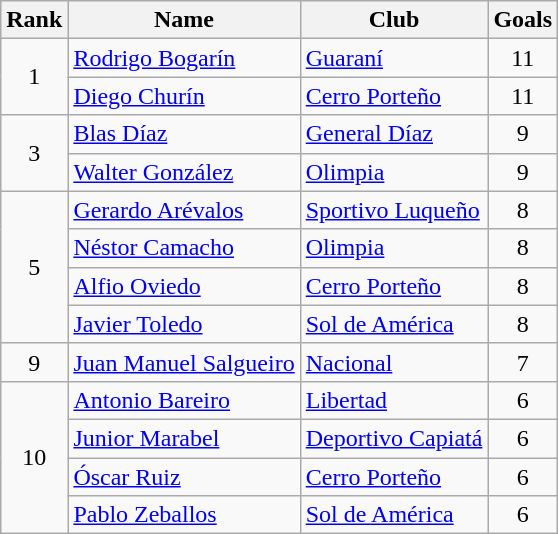<table class="wikitable" border="1">
<tr>
<th>Rank</th>
<th>Name</th>
<th>Club</th>
<th>Goals</th>
</tr>
<tr>
<td rowspan=2 align=center>1</td>
<td> <a href='#'>Rodrigo Bogarín</a></td>
<td><a href='#'>Guaraní</a></td>
<td align=center>11</td>
</tr>
<tr>
<td> <a href='#'>Diego Churín</a></td>
<td><a href='#'>Cerro Porteño</a></td>
<td align=center>11</td>
</tr>
<tr>
<td rowspan=2 align=center>3</td>
<td> <a href='#'>Blas Díaz</a></td>
<td><a href='#'>General Díaz</a></td>
<td align=center>9</td>
</tr>
<tr>
<td> <a href='#'>Walter González</a></td>
<td><a href='#'>Olimpia</a></td>
<td align=center>9</td>
</tr>
<tr>
<td rowspan=4 align=center>5</td>
<td> <a href='#'>Gerardo Arévalos</a></td>
<td><a href='#'>Sportivo Luqueño</a></td>
<td align=center>8</td>
</tr>
<tr>
<td> <a href='#'>Néstor Camacho</a></td>
<td><a href='#'>Olimpia</a></td>
<td align=center>8</td>
</tr>
<tr>
<td> <a href='#'>Alfio Oviedo</a></td>
<td><a href='#'>Cerro Porteño</a></td>
<td align=center>8</td>
</tr>
<tr>
<td> <a href='#'>Javier Toledo</a></td>
<td><a href='#'>Sol de América</a></td>
<td align=center>8</td>
</tr>
<tr>
<td align=center>9</td>
<td> <a href='#'>Juan Manuel Salgueiro</a></td>
<td><a href='#'>Nacional</a></td>
<td align=center>7</td>
</tr>
<tr>
<td rowspan=4 align=center>10</td>
<td> <a href='#'>Antonio Bareiro</a></td>
<td><a href='#'>Libertad</a></td>
<td align=center>6</td>
</tr>
<tr>
<td> <a href='#'>Junior Marabel</a></td>
<td><a href='#'>Deportivo Capiatá</a></td>
<td align=center>6</td>
</tr>
<tr>
<td> <a href='#'>Óscar Ruiz</a></td>
<td><a href='#'>Cerro Porteño</a></td>
<td align=center>6</td>
</tr>
<tr>
<td> <a href='#'>Pablo Zeballos</a></td>
<td><a href='#'>Sol de América</a></td>
<td align=center>6</td>
</tr>
</table>
